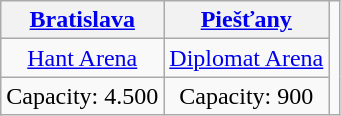<table class="wikitable" style="text-align:center;">
<tr>
<th><a href='#'>Bratislava</a></th>
<th><a href='#'>Piešťany</a></th>
<td rowspan="4"><br></td>
</tr>
<tr>
<td><a href='#'>Hant Arena</a></td>
<td><a href='#'>Diplomat Arena</a></td>
</tr>
<tr>
<td>Capacity: 4.500</td>
<td>Capacity: 900</td>
</tr>
</table>
